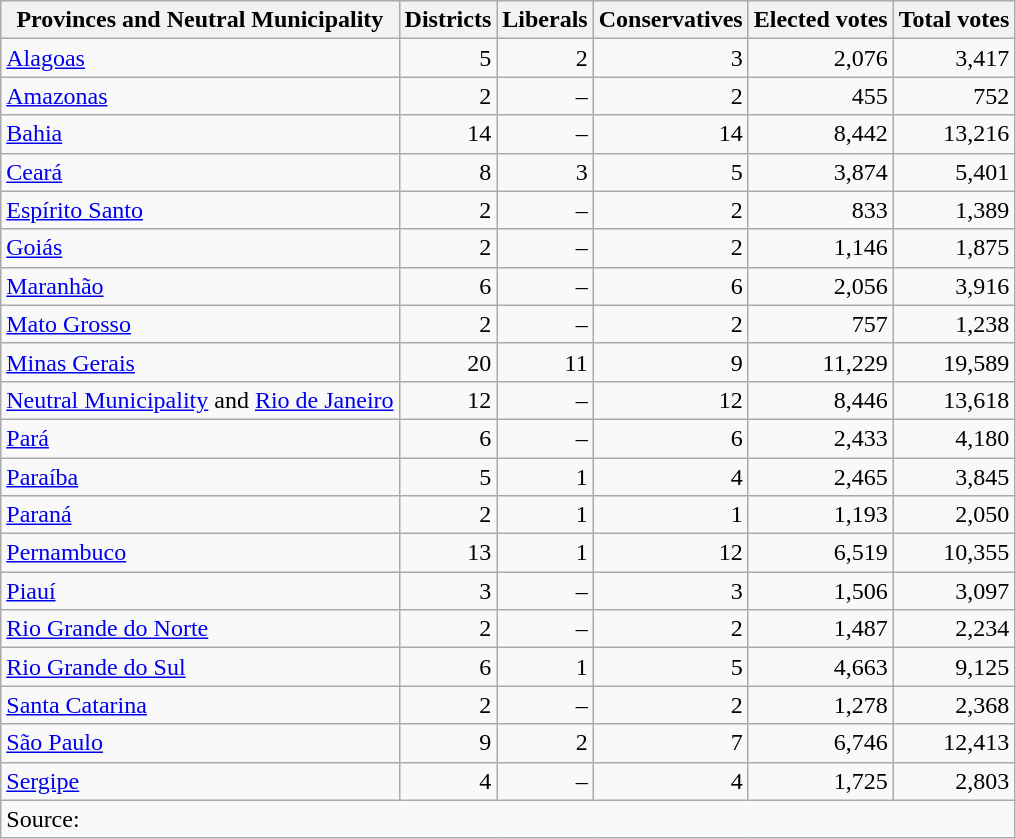<table class="wikitable sortable" style=text-align:right>
<tr>
<th>Provinces and Neutral Municipality</th>
<th>Districts</th>
<th>Liberals</th>
<th>Conservatives</th>
<th>Elected votes</th>
<th>Total votes</th>
</tr>
<tr>
<td align=left><a href='#'>Alagoas</a></td>
<td>5</td>
<td>2</td>
<td>3</td>
<td>2,076</td>
<td>3,417</td>
</tr>
<tr>
<td align=left><a href='#'>Amazonas</a></td>
<td>2</td>
<td>–</td>
<td>2</td>
<td>455</td>
<td>752</td>
</tr>
<tr>
<td align=left><a href='#'>Bahia</a></td>
<td>14</td>
<td>–</td>
<td>14</td>
<td>8,442</td>
<td>13,216</td>
</tr>
<tr>
<td align=left><a href='#'>Ceará</a></td>
<td>8</td>
<td>3</td>
<td>5</td>
<td>3,874</td>
<td>5,401</td>
</tr>
<tr>
<td align=left><a href='#'>Espírito Santo</a></td>
<td>2</td>
<td>–</td>
<td>2</td>
<td>833</td>
<td>1,389</td>
</tr>
<tr>
<td align=left><a href='#'>Goiás</a></td>
<td>2</td>
<td>–</td>
<td>2</td>
<td>1,146</td>
<td>1,875</td>
</tr>
<tr>
<td align=left><a href='#'>Maranhão</a></td>
<td>6</td>
<td>–</td>
<td>6</td>
<td>2,056</td>
<td>3,916</td>
</tr>
<tr>
<td align=left><a href='#'>Mato Grosso</a></td>
<td>2</td>
<td>–</td>
<td>2</td>
<td>757</td>
<td>1,238</td>
</tr>
<tr>
<td align=left><a href='#'>Minas Gerais</a></td>
<td>20</td>
<td>11</td>
<td>9</td>
<td>11,229</td>
<td>19,589</td>
</tr>
<tr>
<td align=left><a href='#'>Neutral Municipality</a> and <a href='#'>Rio de Janeiro</a></td>
<td>12</td>
<td>–</td>
<td>12</td>
<td>8,446</td>
<td>13,618</td>
</tr>
<tr>
<td align=left><a href='#'>Pará</a></td>
<td>6</td>
<td>–</td>
<td>6</td>
<td>2,433</td>
<td>4,180</td>
</tr>
<tr>
<td align=left><a href='#'>Paraíba</a></td>
<td>5</td>
<td>1</td>
<td>4</td>
<td>2,465</td>
<td>3,845</td>
</tr>
<tr>
<td align=left><a href='#'>Paraná</a></td>
<td>2</td>
<td>1</td>
<td>1</td>
<td>1,193</td>
<td>2,050</td>
</tr>
<tr>
<td align=left><a href='#'>Pernambuco</a></td>
<td>13</td>
<td>1</td>
<td>12</td>
<td>6,519</td>
<td>10,355</td>
</tr>
<tr>
<td align=left><a href='#'>Piauí</a></td>
<td>3</td>
<td>–</td>
<td>3</td>
<td>1,506</td>
<td>3,097</td>
</tr>
<tr>
<td align=left><a href='#'>Rio Grande do Norte</a></td>
<td>2</td>
<td>–</td>
<td>2</td>
<td>1,487</td>
<td>2,234</td>
</tr>
<tr>
<td align=left><a href='#'>Rio Grande do Sul</a></td>
<td>6</td>
<td>1</td>
<td>5</td>
<td>4,663</td>
<td>9,125</td>
</tr>
<tr>
<td align=left><a href='#'>Santa Catarina</a></td>
<td>2</td>
<td>–</td>
<td>2</td>
<td>1,278</td>
<td>2,368</td>
</tr>
<tr>
<td align=left><a href='#'>São Paulo</a></td>
<td>9</td>
<td>2</td>
<td>7</td>
<td>6,746</td>
<td>12,413</td>
</tr>
<tr>
<td align=left><a href='#'>Sergipe</a></td>
<td>4</td>
<td>–</td>
<td>4</td>
<td>1,725</td>
<td>2,803</td>
</tr>
<tr class=sortbottom>
<td colspan="6" align=left>Source: </td>
</tr>
</table>
